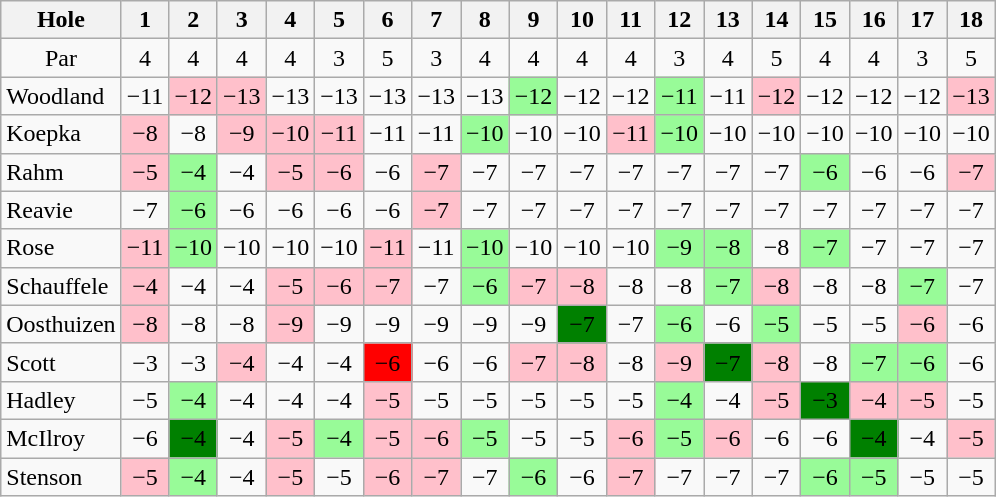<table class="wikitable" style="text-align:center">
<tr>
<th>Hole</th>
<th>1</th>
<th>2</th>
<th>3</th>
<th>4</th>
<th>5</th>
<th>6</th>
<th>7</th>
<th>8</th>
<th>9</th>
<th>10</th>
<th>11</th>
<th>12</th>
<th>13</th>
<th>14</th>
<th>15</th>
<th>16</th>
<th>17</th>
<th>18</th>
</tr>
<tr>
<td>Par</td>
<td>4</td>
<td>4</td>
<td>4</td>
<td>4</td>
<td>3</td>
<td>5</td>
<td>3</td>
<td>4</td>
<td>4</td>
<td>4</td>
<td>4</td>
<td>3</td>
<td>4</td>
<td>5</td>
<td>4</td>
<td>4</td>
<td>3</td>
<td>5</td>
</tr>
<tr>
<td align=left> Woodland</td>
<td>−11</td>
<td style="background: Pink;">−12</td>
<td style="background: Pink;">−13</td>
<td>−13</td>
<td>−13</td>
<td>−13</td>
<td>−13</td>
<td>−13</td>
<td style="background: PaleGreen;">−12</td>
<td>−12</td>
<td>−12</td>
<td style="background: PaleGreen;">−11</td>
<td>−11</td>
<td style="background: Pink;">−12</td>
<td>−12</td>
<td>−12</td>
<td>−12</td>
<td style="background: Pink;">−13</td>
</tr>
<tr>
<td align=left> Koepka</td>
<td style="background: Pink;">−8</td>
<td>−8</td>
<td style="background: Pink;">−9</td>
<td style="background: Pink;">−10</td>
<td style="background: Pink;">−11</td>
<td>−11</td>
<td>−11</td>
<td style="background: PaleGreen;">−10</td>
<td>−10</td>
<td>−10</td>
<td style="background: Pink;">−11</td>
<td style="background: PaleGreen;">−10</td>
<td>−10</td>
<td>−10</td>
<td>−10</td>
<td>−10</td>
<td>−10</td>
<td>−10</td>
</tr>
<tr>
<td align=left> Rahm</td>
<td style="background: Pink;">−5</td>
<td style="background: PaleGreen;">−4</td>
<td>−4</td>
<td style="background: Pink;">−5</td>
<td style="background: Pink;">−6</td>
<td>−6</td>
<td style="background: Pink;">−7</td>
<td>−7</td>
<td>−7</td>
<td>−7</td>
<td>−7</td>
<td>−7</td>
<td>−7</td>
<td>−7</td>
<td style="background: PaleGreen;">−6</td>
<td>−6</td>
<td>−6</td>
<td style="background: Pink;">−7</td>
</tr>
<tr>
<td align=left> Reavie</td>
<td>−7</td>
<td style="background: PaleGreen;">−6</td>
<td>−6</td>
<td>−6</td>
<td>−6</td>
<td>−6</td>
<td style="background: Pink;">−7</td>
<td>−7</td>
<td>−7</td>
<td>−7</td>
<td>−7</td>
<td>−7</td>
<td>−7</td>
<td>−7</td>
<td>−7</td>
<td>−7</td>
<td>−7</td>
<td>−7</td>
</tr>
<tr>
<td align=left> Rose</td>
<td style="background: Pink;">−11</td>
<td style="background: PaleGreen;">−10</td>
<td>−10</td>
<td>−10</td>
<td>−10</td>
<td style="background: Pink;">−11</td>
<td>−11</td>
<td style="background: PaleGreen;">−10</td>
<td>−10</td>
<td>−10</td>
<td>−10</td>
<td style="background: PaleGreen;">−9</td>
<td style="background: PaleGreen;">−8</td>
<td>−8</td>
<td style="background: PaleGreen;">−7</td>
<td>−7</td>
<td>−7</td>
<td>−7</td>
</tr>
<tr>
<td align=left> Schauffele</td>
<td style="background: Pink;">−4</td>
<td>−4</td>
<td>−4</td>
<td style="background: Pink;">−5</td>
<td style="background: Pink;">−6</td>
<td style="background: Pink;">−7</td>
<td>−7</td>
<td style="background: PaleGreen;">−6</td>
<td style="background: Pink;">−7</td>
<td style="background: Pink;">−8</td>
<td>−8</td>
<td>−8</td>
<td style="background: PaleGreen;">−7</td>
<td style="background: Pink;">−8</td>
<td>−8</td>
<td>−8</td>
<td style="background: PaleGreen;">−7</td>
<td>−7</td>
</tr>
<tr>
<td align=left> Oosthuizen</td>
<td style="background: Pink;">−8</td>
<td>−8</td>
<td>−8</td>
<td style="background: Pink;">−9</td>
<td>−9</td>
<td>−9</td>
<td>−9</td>
<td>−9</td>
<td>−9</td>
<td style="background: Green;">−7</td>
<td>−7</td>
<td style="background: PaleGreen;">−6</td>
<td>−6</td>
<td style="background: PaleGreen;">−5</td>
<td>−5</td>
<td>−5</td>
<td style="background: Pink;">−6</td>
<td>−6</td>
</tr>
<tr>
<td align=left> Scott</td>
<td>−3</td>
<td>−3</td>
<td style="background: Pink;">−4</td>
<td>−4</td>
<td>−4</td>
<td style="background: Red;">−6</td>
<td>−6</td>
<td>−6</td>
<td style="background: Pink;">−7</td>
<td style="background: Pink;">−8</td>
<td>−8</td>
<td style="background: Pink;">−9</td>
<td style="background: Green;">−7</td>
<td style="background: Pink;">−8</td>
<td>−8</td>
<td style="background: PaleGreen;">−7</td>
<td style="background: PaleGreen;">−6</td>
<td>−6</td>
</tr>
<tr>
<td align=left> Hadley</td>
<td>−5</td>
<td style="background: PaleGreen;">−4</td>
<td>−4</td>
<td>−4</td>
<td>−4</td>
<td style="background: Pink;">−5</td>
<td>−5</td>
<td>−5</td>
<td>−5</td>
<td>−5</td>
<td>−5</td>
<td style="background: PaleGreen;">−4</td>
<td>−4</td>
<td style="background: Pink;">−5</td>
<td style="background: Green;">−3</td>
<td style="background: Pink;">−4</td>
<td style="background: Pink;">−5</td>
<td>−5</td>
</tr>
<tr>
<td align=left> McIlroy</td>
<td>−6</td>
<td style="background: Green;">−4</td>
<td>−4</td>
<td style="background: Pink;">−5</td>
<td style="background: PaleGreen;">−4</td>
<td style="background: Pink;">−5</td>
<td style="background: Pink;">−6</td>
<td style="background: PaleGreen;">−5</td>
<td>−5</td>
<td>−5</td>
<td style="background: Pink;">−6</td>
<td style="background: PaleGreen;">−5</td>
<td style="background: Pink;">−6</td>
<td>−6</td>
<td>−6</td>
<td style="background: Green;">−4</td>
<td>−4</td>
<td style="background: Pink;">−5</td>
</tr>
<tr>
<td align=left> Stenson</td>
<td style="background: Pink;">−5</td>
<td style="background: PaleGreen;">−4</td>
<td>−4</td>
<td style="background: Pink;">−5</td>
<td>−5</td>
<td style="background: Pink;">−6</td>
<td style="background: Pink;">−7</td>
<td>−7</td>
<td style="background: PaleGreen;">−6</td>
<td>−6</td>
<td style="background: Pink;">−7</td>
<td>−7</td>
<td>−7</td>
<td>−7</td>
<td style="background: PaleGreen;">−6</td>
<td style="background: PaleGreen;">−5</td>
<td>−5</td>
<td>−5</td>
</tr>
</table>
